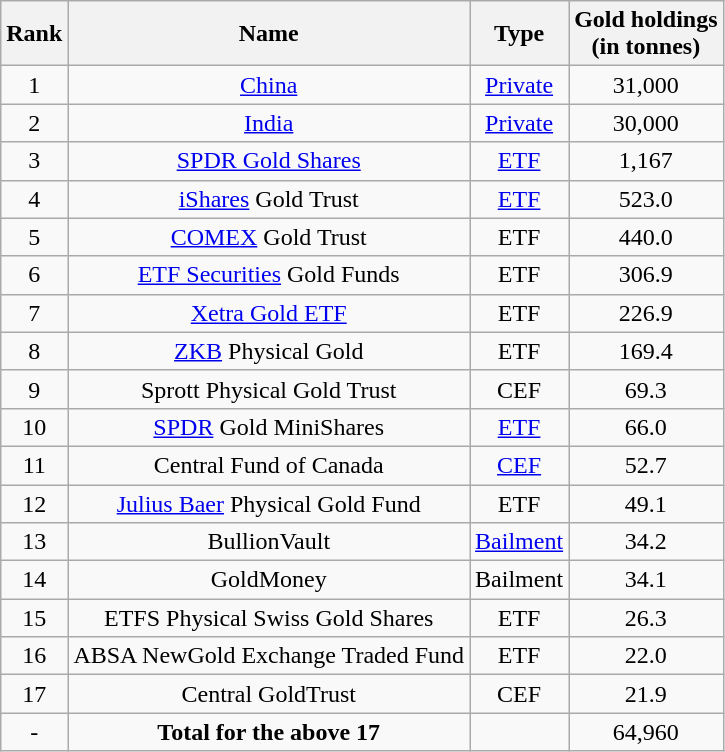<table class="wikitable sortable" style="text-align:center;">
<tr style="text-align:center;" class="hintergrundfarbe6">
<th>Rank</th>
<th>Name</th>
<th>Type</th>
<th>Gold holdings<br>(in tonnes)</th>
</tr>
<tr>
<td>1</td>
<td><a href='#'>China</a></td>
<td><a href='#'>Private</a></td>
<td>31,000</td>
</tr>
<tr>
<td>2</td>
<td><a href='#'>India</a></td>
<td><a href='#'>Private</a></td>
<td>30,000</td>
</tr>
<tr>
<td>3</td>
<td><a href='#'>SPDR Gold Shares</a></td>
<td><a href='#'>ETF</a></td>
<td>1,167</td>
</tr>
<tr>
<td>4</td>
<td><a href='#'>iShares</a> Gold Trust</td>
<td><a href='#'>ETF</a></td>
<td>523.0</td>
</tr>
<tr>
<td>5</td>
<td><a href='#'>COMEX</a> Gold Trust</td>
<td>ETF</td>
<td>440.0</td>
</tr>
<tr>
<td>6</td>
<td><a href='#'>ETF Securities</a> Gold Funds</td>
<td>ETF</td>
<td>306.9</td>
</tr>
<tr>
<td>7</td>
<td><a href='#'>Xetra Gold ETF</a></td>
<td>ETF</td>
<td>226.9</td>
</tr>
<tr>
<td>8</td>
<td><a href='#'>ZKB</a> Physical Gold</td>
<td>ETF</td>
<td>169.4</td>
</tr>
<tr>
<td>9</td>
<td>Sprott Physical Gold Trust</td>
<td>CEF</td>
<td>69.3</td>
</tr>
<tr>
<td>10</td>
<td><a href='#'>SPDR</a> Gold MiniShares</td>
<td><a href='#'>ETF</a></td>
<td>66.0</td>
</tr>
<tr>
<td>11</td>
<td>Central Fund of Canada</td>
<td><a href='#'>CEF</a></td>
<td>52.7</td>
</tr>
<tr>
<td>12</td>
<td><a href='#'>Julius Baer</a> Physical Gold Fund</td>
<td>ETF</td>
<td>49.1</td>
</tr>
<tr>
<td>13</td>
<td>BullionVault</td>
<td><a href='#'>Bailment</a></td>
<td>34.2</td>
</tr>
<tr>
<td>14</td>
<td>GoldMoney</td>
<td>Bailment</td>
<td>34.1</td>
</tr>
<tr>
<td>15</td>
<td>ETFS Physical Swiss Gold Shares</td>
<td>ETF</td>
<td>26.3</td>
</tr>
<tr>
<td>16</td>
<td>ABSA NewGold Exchange Traded Fund</td>
<td>ETF</td>
<td>22.0</td>
</tr>
<tr>
<td>17</td>
<td>Central GoldTrust</td>
<td>CEF</td>
<td>21.9</td>
</tr>
<tr>
<td>-</td>
<td><strong>Total for the above 17</strong></td>
<td></td>
<td>64,960</td>
</tr>
</table>
